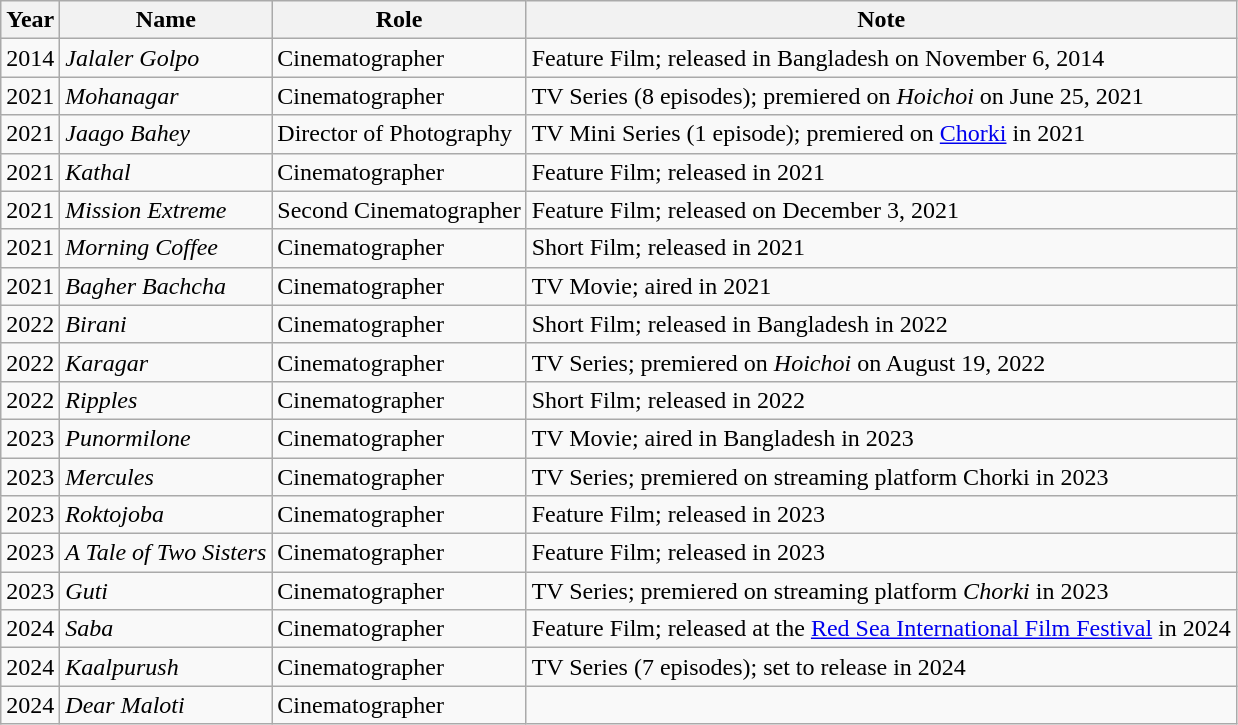<table class="wikitable">
<tr>
<th>Year</th>
<th>Name</th>
<th>Role</th>
<th>Note</th>
</tr>
<tr>
<td>2014</td>
<td><em>Jalaler Golpo</em></td>
<td>Cinematographer</td>
<td>Feature Film; released in Bangladesh on November 6, 2014</td>
</tr>
<tr>
<td>2021</td>
<td><em>Mohanagar</em></td>
<td>Cinematographer</td>
<td>TV Series (8 episodes); premiered on <em>Hoichoi</em> on June 25, 2021</td>
</tr>
<tr>
<td>2021</td>
<td><em>Jaago Bahey</em></td>
<td>Director of Photography</td>
<td>TV Mini Series (1 episode); premiered on <a href='#'>Chorki</a> in 2021</td>
</tr>
<tr>
<td>2021</td>
<td><em>Kathal</em></td>
<td>Cinematographer</td>
<td>Feature Film; released in 2021</td>
</tr>
<tr>
<td>2021</td>
<td><em>Mission Extreme</em></td>
<td>Second Cinematographer</td>
<td>Feature Film; released on December 3, 2021</td>
</tr>
<tr>
<td>2021</td>
<td><em>Morning Coffee</em></td>
<td>Cinematographer</td>
<td>Short Film; released in 2021</td>
</tr>
<tr>
<td>2021</td>
<td><em>Bagher Bachcha</em></td>
<td>Cinematographer</td>
<td>TV Movie; aired in 2021</td>
</tr>
<tr>
<td>2022</td>
<td><em>Birani</em></td>
<td>Cinematographer</td>
<td>Short Film; released in Bangladesh in 2022</td>
</tr>
<tr>
<td>2022</td>
<td><em>Karagar</em></td>
<td>Cinematographer</td>
<td>TV Series; premiered on <em>Hoichoi</em> on August 19, 2022</td>
</tr>
<tr>
<td>2022</td>
<td><em>Ripples</em></td>
<td>Cinematographer</td>
<td>Short Film; released in 2022</td>
</tr>
<tr>
<td>2023</td>
<td><em>Punormilone</em></td>
<td>Cinematographer</td>
<td>TV Movie; aired in Bangladesh in 2023</td>
</tr>
<tr>
<td>2023</td>
<td><em>Mercules</em></td>
<td>Cinematographer</td>
<td>TV Series; premiered on streaming platform Chorki in 2023</td>
</tr>
<tr>
<td>2023</td>
<td><em>Roktojoba</em></td>
<td>Cinematographer</td>
<td>Feature Film; released in 2023</td>
</tr>
<tr>
<td>2023</td>
<td><em>A Tale of Two Sisters</em></td>
<td>Cinematographer</td>
<td>Feature Film; released in 2023</td>
</tr>
<tr>
<td>2023</td>
<td><em>Guti</em></td>
<td>Cinematographer</td>
<td>TV Series; premiered on streaming platform <em>Chorki</em> in 2023</td>
</tr>
<tr>
<td>2024</td>
<td><em>Saba</em></td>
<td>Cinematographer</td>
<td>Feature Film; released at the <a href='#'>Red Sea International Film Festival</a> in 2024</td>
</tr>
<tr>
<td>2024</td>
<td><em>Kaalpurush</em></td>
<td>Cinematographer</td>
<td>TV Series (7 episodes); set to release in 2024</td>
</tr>
<tr>
<td>2024</td>
<td><em>Dear Maloti</em></td>
<td>Cinematographer</td>
<td></td>
</tr>
</table>
